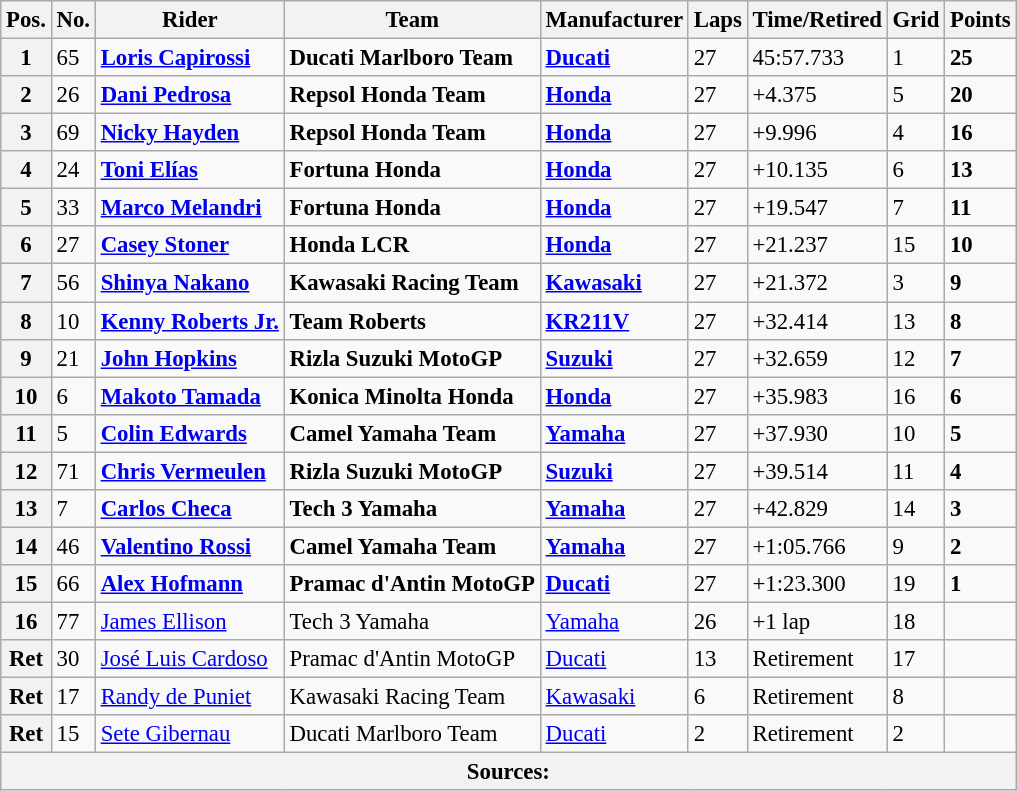<table class="wikitable" style="font-size: 95%;">
<tr>
<th>Pos.</th>
<th>No.</th>
<th>Rider</th>
<th>Team</th>
<th>Manufacturer</th>
<th>Laps</th>
<th>Time/Retired</th>
<th>Grid</th>
<th>Points</th>
</tr>
<tr>
<th>1</th>
<td>65</td>
<td> <strong><a href='#'>Loris Capirossi</a></strong></td>
<td><strong>Ducati Marlboro Team</strong></td>
<td><strong><a href='#'>Ducati</a></strong></td>
<td>27</td>
<td>45:57.733</td>
<td>1</td>
<td><strong>25</strong></td>
</tr>
<tr>
<th>2</th>
<td>26</td>
<td> <strong><a href='#'>Dani Pedrosa</a></strong></td>
<td><strong>Repsol Honda Team</strong></td>
<td><strong><a href='#'>Honda</a></strong></td>
<td>27</td>
<td>+4.375</td>
<td>5</td>
<td><strong>20</strong></td>
</tr>
<tr>
<th>3</th>
<td>69</td>
<td> <strong><a href='#'>Nicky Hayden</a></strong></td>
<td><strong>Repsol Honda Team</strong></td>
<td><strong><a href='#'>Honda</a></strong></td>
<td>27</td>
<td>+9.996</td>
<td>4</td>
<td><strong>16</strong></td>
</tr>
<tr>
<th>4</th>
<td>24</td>
<td> <strong><a href='#'>Toni Elías</a></strong></td>
<td><strong>Fortuna Honda</strong></td>
<td><strong><a href='#'>Honda</a></strong></td>
<td>27</td>
<td>+10.135</td>
<td>6</td>
<td><strong>13</strong></td>
</tr>
<tr>
<th>5</th>
<td>33</td>
<td> <strong><a href='#'>Marco Melandri</a></strong></td>
<td><strong>Fortuna Honda</strong></td>
<td><strong><a href='#'>Honda</a></strong></td>
<td>27</td>
<td>+19.547</td>
<td>7</td>
<td><strong>11</strong></td>
</tr>
<tr>
<th>6</th>
<td>27</td>
<td> <strong><a href='#'>Casey Stoner</a></strong></td>
<td><strong>Honda LCR</strong></td>
<td><strong><a href='#'>Honda</a></strong></td>
<td>27</td>
<td>+21.237</td>
<td>15</td>
<td><strong>10</strong></td>
</tr>
<tr>
<th>7</th>
<td>56</td>
<td> <strong><a href='#'>Shinya Nakano</a></strong></td>
<td><strong>Kawasaki Racing Team</strong></td>
<td><strong><a href='#'>Kawasaki</a></strong></td>
<td>27</td>
<td>+21.372</td>
<td>3</td>
<td><strong>9</strong></td>
</tr>
<tr>
<th>8</th>
<td>10</td>
<td> <strong><a href='#'>Kenny Roberts Jr.</a></strong></td>
<td><strong>Team Roberts</strong></td>
<td><strong><a href='#'>KR211V</a></strong></td>
<td>27</td>
<td>+32.414</td>
<td>13</td>
<td><strong>8</strong></td>
</tr>
<tr>
<th>9</th>
<td>21</td>
<td> <strong><a href='#'>John Hopkins</a></strong></td>
<td><strong>Rizla Suzuki MotoGP</strong></td>
<td><strong><a href='#'>Suzuki</a></strong></td>
<td>27</td>
<td>+32.659</td>
<td>12</td>
<td><strong>7</strong></td>
</tr>
<tr>
<th>10</th>
<td>6</td>
<td> <strong><a href='#'>Makoto Tamada</a></strong></td>
<td><strong>Konica Minolta Honda</strong></td>
<td><strong><a href='#'>Honda</a></strong></td>
<td>27</td>
<td>+35.983</td>
<td>16</td>
<td><strong>6</strong></td>
</tr>
<tr>
<th>11</th>
<td>5</td>
<td> <strong><a href='#'>Colin Edwards</a></strong></td>
<td><strong>Camel Yamaha Team</strong></td>
<td><strong><a href='#'>Yamaha</a></strong></td>
<td>27</td>
<td>+37.930</td>
<td>10</td>
<td><strong>5</strong></td>
</tr>
<tr>
<th>12</th>
<td>71</td>
<td> <strong><a href='#'>Chris Vermeulen</a></strong></td>
<td><strong>Rizla Suzuki MotoGP</strong></td>
<td><strong><a href='#'>Suzuki</a></strong></td>
<td>27</td>
<td>+39.514</td>
<td>11</td>
<td><strong>4</strong></td>
</tr>
<tr>
<th>13</th>
<td>7</td>
<td> <strong><a href='#'>Carlos Checa</a></strong></td>
<td><strong>Tech 3 Yamaha</strong></td>
<td><strong><a href='#'>Yamaha</a></strong></td>
<td>27</td>
<td>+42.829</td>
<td>14</td>
<td><strong>3</strong></td>
</tr>
<tr>
<th>14</th>
<td>46</td>
<td> <strong><a href='#'>Valentino Rossi</a></strong></td>
<td><strong>Camel Yamaha Team</strong></td>
<td><strong><a href='#'>Yamaha</a></strong></td>
<td>27</td>
<td>+1:05.766</td>
<td>9</td>
<td><strong>2</strong></td>
</tr>
<tr>
<th>15</th>
<td>66</td>
<td> <strong><a href='#'>Alex Hofmann</a></strong></td>
<td><strong>Pramac d'Antin MotoGP</strong></td>
<td><strong><a href='#'>Ducati</a></strong></td>
<td>27</td>
<td>+1:23.300</td>
<td>19</td>
<td><strong>1</strong></td>
</tr>
<tr>
<th>16</th>
<td>77</td>
<td> <a href='#'>James Ellison</a></td>
<td>Tech 3 Yamaha</td>
<td><a href='#'>Yamaha</a></td>
<td>26</td>
<td>+1 lap</td>
<td>18</td>
<td></td>
</tr>
<tr>
<th>Ret</th>
<td>30</td>
<td> <a href='#'>José Luis Cardoso</a></td>
<td>Pramac d'Antin MotoGP</td>
<td><a href='#'>Ducati</a></td>
<td>13</td>
<td>Retirement</td>
<td>17</td>
<td></td>
</tr>
<tr>
<th>Ret</th>
<td>17</td>
<td> <a href='#'>Randy de Puniet</a></td>
<td>Kawasaki Racing Team</td>
<td><a href='#'>Kawasaki</a></td>
<td>6</td>
<td>Retirement</td>
<td>8</td>
<td></td>
</tr>
<tr>
<th>Ret</th>
<td>15</td>
<td> <a href='#'>Sete Gibernau</a></td>
<td>Ducati Marlboro Team</td>
<td><a href='#'>Ducati</a></td>
<td>2</td>
<td>Retirement</td>
<td>2</td>
<td></td>
</tr>
<tr>
<th colspan=9>Sources: </th>
</tr>
</table>
